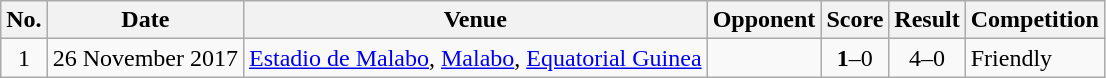<table class="wikitable">
<tr>
<th>No.</th>
<th>Date</th>
<th>Venue</th>
<th>Opponent</th>
<th>Score</th>
<th>Result</th>
<th>Competition</th>
</tr>
<tr>
<td style="text-align: center;">1</td>
<td>26 November 2017</td>
<td><a href='#'>Estadio de Malabo</a>, <a href='#'>Malabo</a>, <a href='#'>Equatorial Guinea</a></td>
<td></td>
<td style="text-align: center;"><strong>1</strong>–0</td>
<td style="text-align: center;">4–0</td>
<td>Friendly</td>
</tr>
</table>
